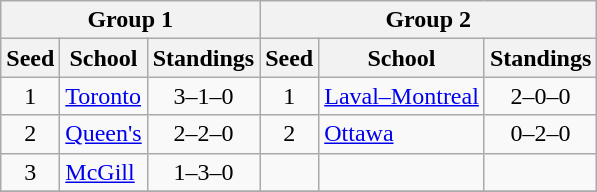<table class="wikitable">
<tr>
<th colspan=3>Group 1</th>
<th colspan=3>Group 2</th>
</tr>
<tr>
<th>Seed</th>
<th>School</th>
<th>Standings</th>
<th>Seed</th>
<th>School</th>
<th>Standings</th>
</tr>
<tr>
<td align=center>1</td>
<td><a href='#'>Toronto</a></td>
<td align=center>3–1–0</td>
<td align=center>1</td>
<td><a href='#'>Laval–Montreal</a></td>
<td align=center>2–0–0</td>
</tr>
<tr>
<td align=center>2</td>
<td><a href='#'>Queen's</a></td>
<td align=center>2–2–0</td>
<td align=center>2</td>
<td><a href='#'>Ottawa</a></td>
<td align=center>0–2–0</td>
</tr>
<tr>
<td align=center>3</td>
<td><a href='#'>McGill</a></td>
<td align=center>1–3–0</td>
<td></td>
<td></td>
<td></td>
</tr>
<tr>
</tr>
</table>
